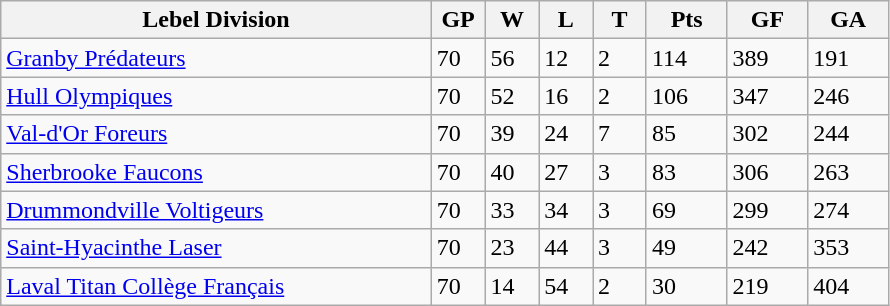<table class="wikitable">
<tr>
<th bgcolor="#DDDDFF" width="40%">Lebel Division</th>
<th bgcolor="#DDDDFF" width="5%">GP</th>
<th bgcolor="#DDDDFF" width="5%">W</th>
<th bgcolor="#DDDDFF" width="5%">L</th>
<th bgcolor="#DDDDFF" width="5%">T</th>
<th bgcolor="#DDDDFF" width="7.5%">Pts</th>
<th bgcolor="#DDDDFF" width="7.5%">GF</th>
<th bgcolor="#DDDDFF" width="7.5%">GA</th>
</tr>
<tr>
<td><a href='#'>Granby Prédateurs</a></td>
<td>70</td>
<td>56</td>
<td>12</td>
<td>2</td>
<td>114</td>
<td>389</td>
<td>191</td>
</tr>
<tr>
<td><a href='#'>Hull Olympiques</a></td>
<td>70</td>
<td>52</td>
<td>16</td>
<td>2</td>
<td>106</td>
<td>347</td>
<td>246</td>
</tr>
<tr>
<td><a href='#'>Val-d'Or Foreurs</a></td>
<td>70</td>
<td>39</td>
<td>24</td>
<td>7</td>
<td>85</td>
<td>302</td>
<td>244</td>
</tr>
<tr>
<td><a href='#'>Sherbrooke Faucons</a></td>
<td>70</td>
<td>40</td>
<td>27</td>
<td>3</td>
<td>83</td>
<td>306</td>
<td>263</td>
</tr>
<tr>
<td><a href='#'>Drummondville Voltigeurs</a></td>
<td>70</td>
<td>33</td>
<td>34</td>
<td>3</td>
<td>69</td>
<td>299</td>
<td>274</td>
</tr>
<tr>
<td><a href='#'>Saint-Hyacinthe Laser</a></td>
<td>70</td>
<td>23</td>
<td>44</td>
<td>3</td>
<td>49</td>
<td>242</td>
<td>353</td>
</tr>
<tr>
<td><a href='#'>Laval Titan Collège Français</a></td>
<td>70</td>
<td>14</td>
<td>54</td>
<td>2</td>
<td>30</td>
<td>219</td>
<td>404</td>
</tr>
</table>
